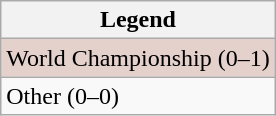<table class="wikitable">
<tr>
<th>Legend</th>
</tr>
<tr bgcolor="#e5d1cb">
<td>World Championship (0–1)</td>
</tr>
<tr bgcolor=>
<td>Other (0–0)</td>
</tr>
</table>
